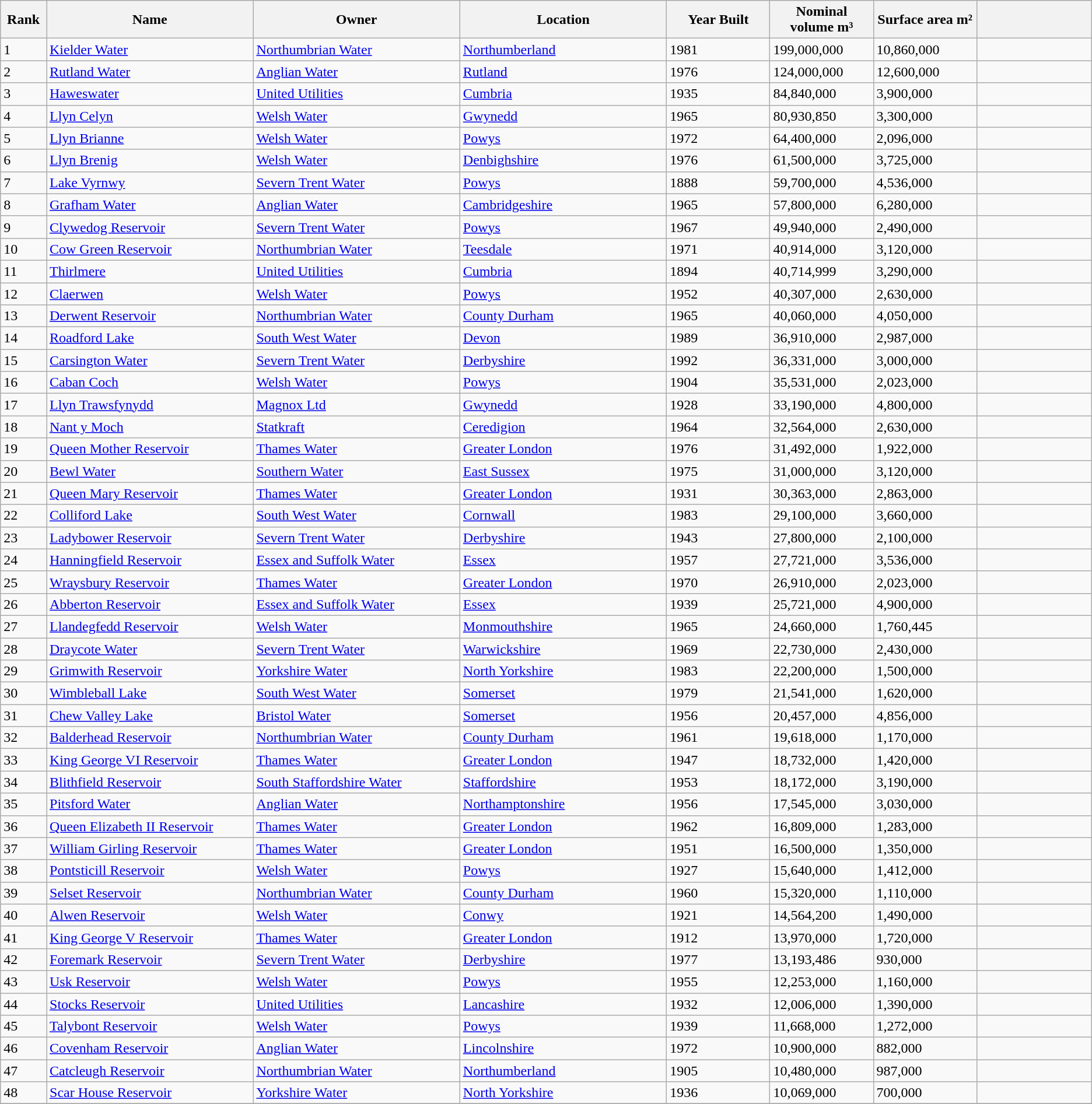<table class="wikitable sortable">
<tr>
<th width="4%">Rank</th>
<th width="18%">Name</th>
<th width="18%">Owner</th>
<th width="18%">Location</th>
<th width="9%">Year Built</th>
<th scope="col" class="text-align:right;" width="9%">Nominal volume m³</th>
<th scope="col" class="text-align:right;" width="9%">Surface area m²</th>
<th width="10%" class="unsortable"></th>
</tr>
<tr>
<td>1</td>
<td><a href='#'>Kielder Water</a></td>
<td><a href='#'>Northumbrian Water</a></td>
<td><a href='#'>Northumberland</a></td>
<td>1981</td>
<td>199,000,000</td>
<td>10,860,000</td>
<td></td>
</tr>
<tr>
<td>2</td>
<td><a href='#'>Rutland Water</a></td>
<td><a href='#'>Anglian Water</a></td>
<td><a href='#'>Rutland</a></td>
<td>1976</td>
<td>124,000,000</td>
<td>12,600,000</td>
<td></td>
</tr>
<tr>
<td>3</td>
<td><a href='#'>Haweswater</a></td>
<td><a href='#'>United Utilities</a></td>
<td><a href='#'>Cumbria</a></td>
<td>1935</td>
<td>84,840,000</td>
<td>3,900,000</td>
<td></td>
</tr>
<tr>
<td>4</td>
<td><a href='#'>Llyn Celyn</a></td>
<td><a href='#'>Welsh Water</a></td>
<td><a href='#'>Gwynedd</a></td>
<td>1965</td>
<td>80,930,850</td>
<td>3,300,000</td>
<td></td>
</tr>
<tr>
<td>5</td>
<td><a href='#'>Llyn Brianne</a></td>
<td><a href='#'>Welsh Water</a></td>
<td><a href='#'>Powys</a></td>
<td>1972</td>
<td>64,400,000</td>
<td>2,096,000</td>
<td></td>
</tr>
<tr>
<td>6</td>
<td><a href='#'>Llyn Brenig</a></td>
<td><a href='#'>Welsh Water</a></td>
<td><a href='#'>Denbighshire</a></td>
<td>1976</td>
<td>61,500,000</td>
<td>3,725,000</td>
<td></td>
</tr>
<tr>
<td>7</td>
<td><a href='#'>Lake Vyrnwy</a></td>
<td><a href='#'>Severn Trent Water</a></td>
<td><a href='#'>Powys</a></td>
<td>1888</td>
<td>59,700,000</td>
<td>4,536,000</td>
<td></td>
</tr>
<tr>
<td>8</td>
<td><a href='#'>Grafham Water</a></td>
<td><a href='#'>Anglian Water</a></td>
<td><a href='#'>Cambridgeshire</a></td>
<td>1965</td>
<td>57,800,000</td>
<td>6,280,000</td>
<td></td>
</tr>
<tr>
<td>9</td>
<td><a href='#'>Clywedog Reservoir</a></td>
<td><a href='#'>Severn Trent Water</a></td>
<td><a href='#'>Powys</a></td>
<td>1967</td>
<td>49,940,000</td>
<td>2,490,000</td>
<td></td>
</tr>
<tr>
<td>10</td>
<td><a href='#'>Cow Green Reservoir</a></td>
<td><a href='#'>Northumbrian Water</a></td>
<td><a href='#'>Teesdale</a></td>
<td>1971</td>
<td>40,914,000</td>
<td>3,120,000</td>
<td></td>
</tr>
<tr>
<td>11</td>
<td><a href='#'>Thirlmere</a></td>
<td><a href='#'>United Utilities</a></td>
<td><a href='#'>Cumbria</a></td>
<td>1894</td>
<td>40,714,999</td>
<td>3,290,000</td>
<td></td>
</tr>
<tr>
<td>12</td>
<td><a href='#'>Claerwen</a></td>
<td><a href='#'>Welsh Water</a></td>
<td><a href='#'>Powys</a></td>
<td>1952</td>
<td>40,307,000</td>
<td>2,630,000</td>
<td></td>
</tr>
<tr>
<td>13</td>
<td><a href='#'>Derwent Reservoir</a></td>
<td><a href='#'>Northumbrian Water</a></td>
<td><a href='#'>County Durham</a></td>
<td>1965</td>
<td>40,060,000</td>
<td>4,050,000</td>
<td></td>
</tr>
<tr>
<td>14</td>
<td><a href='#'>Roadford Lake</a></td>
<td><a href='#'>South West Water</a></td>
<td><a href='#'>Devon</a></td>
<td>1989</td>
<td>36,910,000</td>
<td>2,987,000</td>
<td></td>
</tr>
<tr>
<td>15</td>
<td><a href='#'>Carsington Water</a></td>
<td><a href='#'>Severn Trent Water</a></td>
<td><a href='#'>Derbyshire</a></td>
<td>1992</td>
<td>36,331,000</td>
<td>3,000,000</td>
<td></td>
</tr>
<tr>
<td>16</td>
<td><a href='#'>Caban Coch</a></td>
<td><a href='#'>Welsh Water</a></td>
<td><a href='#'>Powys</a></td>
<td>1904</td>
<td>35,531,000</td>
<td>2,023,000</td>
<td></td>
</tr>
<tr>
<td>17</td>
<td><a href='#'>Llyn Trawsfynydd</a></td>
<td><a href='#'>Magnox Ltd</a></td>
<td><a href='#'>Gwynedd</a></td>
<td>1928</td>
<td>33,190,000</td>
<td>4,800,000</td>
<td></td>
</tr>
<tr>
<td>18</td>
<td><a href='#'>Nant y Moch</a></td>
<td><a href='#'>Statkraft</a></td>
<td><a href='#'>Ceredigion</a></td>
<td>1964</td>
<td>32,564,000</td>
<td>2,630,000</td>
<td></td>
</tr>
<tr>
<td>19</td>
<td><a href='#'>Queen Mother Reservoir</a></td>
<td><a href='#'>Thames Water</a></td>
<td><a href='#'>Greater London</a></td>
<td>1976</td>
<td>31,492,000</td>
<td>1,922,000</td>
<td></td>
</tr>
<tr>
<td>20</td>
<td><a href='#'>Bewl Water</a></td>
<td><a href='#'>Southern Water</a></td>
<td><a href='#'>East Sussex</a></td>
<td>1975</td>
<td>31,000,000</td>
<td>3,120,000</td>
<td></td>
</tr>
<tr>
<td>21</td>
<td><a href='#'>Queen Mary Reservoir</a></td>
<td><a href='#'>Thames Water</a></td>
<td><a href='#'>Greater London</a></td>
<td>1931</td>
<td>30,363,000</td>
<td>2,863,000</td>
<td></td>
</tr>
<tr>
<td>22</td>
<td><a href='#'>Colliford Lake</a></td>
<td><a href='#'>South West Water</a></td>
<td><a href='#'>Cornwall</a></td>
<td>1983</td>
<td>29,100,000</td>
<td>3,660,000</td>
<td></td>
</tr>
<tr>
<td>23</td>
<td><a href='#'>Ladybower Reservoir</a></td>
<td><a href='#'>Severn Trent Water</a></td>
<td><a href='#'>Derbyshire</a></td>
<td>1943</td>
<td>27,800,000</td>
<td>2,100,000</td>
<td></td>
</tr>
<tr>
<td>24</td>
<td><a href='#'>Hanningfield Reservoir</a></td>
<td><a href='#'>Essex and Suffolk Water</a></td>
<td><a href='#'>Essex</a></td>
<td>1957</td>
<td>27,721,000</td>
<td>3,536,000</td>
<td></td>
</tr>
<tr>
<td>25</td>
<td><a href='#'>Wraysbury Reservoir</a></td>
<td><a href='#'>Thames Water</a></td>
<td><a href='#'>Greater London</a></td>
<td>1970</td>
<td>26,910,000</td>
<td>2,023,000</td>
<td></td>
</tr>
<tr>
<td>26</td>
<td><a href='#'>Abberton Reservoir</a></td>
<td><a href='#'>Essex and Suffolk Water</a></td>
<td><a href='#'>Essex</a></td>
<td>1939</td>
<td>25,721,000</td>
<td>4,900,000</td>
<td></td>
</tr>
<tr>
<td>27</td>
<td><a href='#'>Llandegfedd Reservoir</a></td>
<td><a href='#'>Welsh Water</a></td>
<td><a href='#'>Monmouthshire</a></td>
<td>1965</td>
<td>24,660,000</td>
<td>1,760,445</td>
<td></td>
</tr>
<tr>
<td>28</td>
<td><a href='#'>Draycote Water</a></td>
<td><a href='#'>Severn Trent Water</a></td>
<td><a href='#'>Warwickshire</a></td>
<td>1969</td>
<td>22,730,000</td>
<td>2,430,000</td>
<td></td>
</tr>
<tr>
<td>29</td>
<td><a href='#'>Grimwith Reservoir</a></td>
<td><a href='#'>Yorkshire Water</a></td>
<td><a href='#'>North Yorkshire</a></td>
<td>1983</td>
<td>22,200,000</td>
<td>1,500,000</td>
<td></td>
</tr>
<tr>
<td>30</td>
<td><a href='#'>Wimbleball Lake</a></td>
<td><a href='#'>South West Water</a></td>
<td><a href='#'>Somerset</a></td>
<td>1979</td>
<td>21,541,000</td>
<td>1,620,000</td>
<td></td>
</tr>
<tr>
<td>31</td>
<td><a href='#'>Chew Valley Lake</a></td>
<td><a href='#'>Bristol Water</a></td>
<td><a href='#'>Somerset</a></td>
<td>1956</td>
<td>20,457,000</td>
<td>4,856,000</td>
<td></td>
</tr>
<tr>
<td>32</td>
<td><a href='#'>Balderhead Reservoir</a></td>
<td><a href='#'>Northumbrian Water</a></td>
<td><a href='#'>County Durham</a></td>
<td>1961</td>
<td>19,618,000</td>
<td>1,170,000</td>
<td></td>
</tr>
<tr>
<td>33</td>
<td><a href='#'>King George VI Reservoir</a></td>
<td><a href='#'>Thames Water</a></td>
<td><a href='#'>Greater London</a></td>
<td>1947</td>
<td>18,732,000</td>
<td>1,420,000</td>
<td></td>
</tr>
<tr>
<td>34</td>
<td><a href='#'>Blithfield Reservoir</a></td>
<td><a href='#'>South Staffordshire Water</a></td>
<td><a href='#'>Staffordshire</a></td>
<td>1953</td>
<td>18,172,000</td>
<td>3,190,000</td>
<td></td>
</tr>
<tr>
<td>35</td>
<td><a href='#'>Pitsford Water</a></td>
<td><a href='#'>Anglian Water</a></td>
<td><a href='#'>Northamptonshire</a></td>
<td>1956</td>
<td>17,545,000</td>
<td>3,030,000</td>
<td></td>
</tr>
<tr>
<td>36</td>
<td><a href='#'>Queen Elizabeth II Reservoir</a></td>
<td><a href='#'>Thames Water</a></td>
<td><a href='#'>Greater London</a></td>
<td>1962</td>
<td>16,809,000</td>
<td>1,283,000</td>
<td></td>
</tr>
<tr>
<td>37</td>
<td><a href='#'>William Girling Reservoir</a></td>
<td><a href='#'>Thames Water</a></td>
<td><a href='#'>Greater London</a></td>
<td>1951</td>
<td>16,500,000</td>
<td>1,350,000</td>
<td></td>
</tr>
<tr>
<td>38</td>
<td><a href='#'>Pontsticill Reservoir</a></td>
<td><a href='#'>Welsh Water</a></td>
<td><a href='#'>Powys</a></td>
<td>1927</td>
<td>15,640,000</td>
<td>1,412,000</td>
<td></td>
</tr>
<tr>
<td>39</td>
<td><a href='#'>Selset Reservoir</a></td>
<td><a href='#'>Northumbrian Water</a></td>
<td><a href='#'>County Durham</a></td>
<td>1960</td>
<td>15,320,000</td>
<td>1,110,000</td>
<td></td>
</tr>
<tr>
<td>40</td>
<td><a href='#'>Alwen Reservoir</a></td>
<td><a href='#'>Welsh Water</a></td>
<td><a href='#'>Conwy</a></td>
<td>1921</td>
<td>14,564,200</td>
<td>1,490,000</td>
<td></td>
</tr>
<tr>
<td>41</td>
<td><a href='#'>King George V Reservoir</a></td>
<td><a href='#'>Thames Water</a></td>
<td><a href='#'>Greater London</a></td>
<td>1912</td>
<td>13,970,000</td>
<td>1,720,000</td>
<td></td>
</tr>
<tr>
<td>42</td>
<td><a href='#'>Foremark Reservoir</a></td>
<td><a href='#'>Severn Trent Water</a></td>
<td><a href='#'>Derbyshire</a></td>
<td>1977</td>
<td>13,193,486</td>
<td>930,000</td>
<td></td>
</tr>
<tr>
<td>43</td>
<td><a href='#'>Usk Reservoir</a></td>
<td><a href='#'>Welsh Water</a></td>
<td><a href='#'>Powys</a></td>
<td>1955</td>
<td>12,253,000</td>
<td>1,160,000</td>
<td></td>
</tr>
<tr>
<td>44</td>
<td><a href='#'>Stocks Reservoir</a></td>
<td><a href='#'>United Utilities</a></td>
<td><a href='#'>Lancashire</a></td>
<td>1932</td>
<td>12,006,000</td>
<td>1,390,000</td>
<td></td>
</tr>
<tr>
<td>45</td>
<td><a href='#'>Talybont Reservoir</a></td>
<td><a href='#'>Welsh Water</a></td>
<td><a href='#'>Powys</a></td>
<td>1939</td>
<td>11,668,000</td>
<td>1,272,000</td>
<td></td>
</tr>
<tr>
<td>46</td>
<td><a href='#'>Covenham Reservoir</a></td>
<td><a href='#'>Anglian Water</a></td>
<td><a href='#'>Lincolnshire</a></td>
<td>1972</td>
<td>10,900,000</td>
<td>882,000</td>
<td></td>
</tr>
<tr>
<td>47</td>
<td><a href='#'>Catcleugh Reservoir</a></td>
<td><a href='#'>Northumbrian Water</a></td>
<td><a href='#'>Northumberland</a></td>
<td>1905</td>
<td>10,480,000</td>
<td>987,000</td>
<td></td>
</tr>
<tr>
<td>48</td>
<td><a href='#'>Scar House Reservoir</a></td>
<td><a href='#'>Yorkshire Water</a></td>
<td><a href='#'>North Yorkshire</a></td>
<td>1936</td>
<td>10,069,000</td>
<td>700,000</td>
<td></td>
</tr>
<tr>
</tr>
</table>
